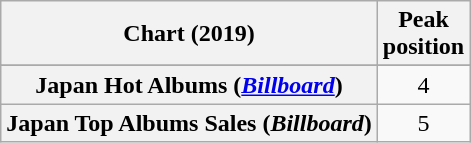<table class="wikitable plainrowheaders" style="text-align:center">
<tr>
<th scope="col">Chart (2019)</th>
<th scope="col">Peak<br>position</th>
</tr>
<tr>
</tr>
<tr>
<th scope="row">Japan Hot Albums (<em><a href='#'>Billboard</a></em>)</th>
<td>4</td>
</tr>
<tr>
<th scope="row">Japan Top Albums Sales (<em>Billboard</em>)</th>
<td>5</td>
</tr>
</table>
